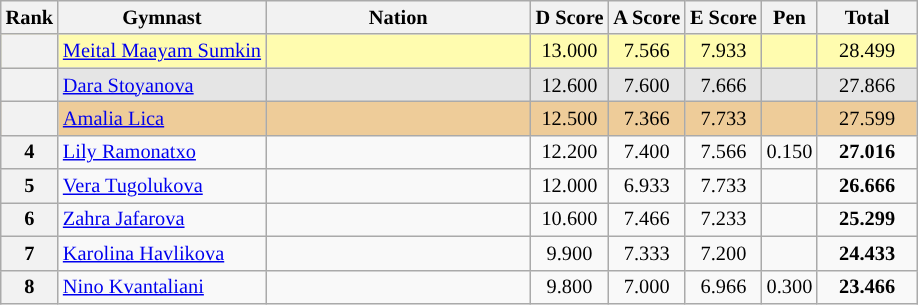<table class="wikitable sortable" style="text-align:center; font-size:85%">
<tr>
<th scope="col" style="width:20px;">Rank</th>
<th>Gymnast</th>
<th scope="col" style="width:170px;">Nation</th>
<th>D Score</th>
<th>A Score</th>
<th>E Score</th>
<th>Pen</th>
<th scope="col" style="width:60px;">Total</th>
</tr>
<tr bgcolor="fffcaf">
<th scope="row"></th>
<td align="left"><a href='#'>Meital Maayam Sumkin</a></td>
<td align="left"></td>
<td>13.000</td>
<td>7.566</td>
<td>7.933</td>
<td></td>
<td>28.499</td>
</tr>
<tr bgcolor="e5e5e5">
<th scope="row"></th>
<td align="left"><a href='#'>Dara Stoyanova</a></td>
<td align="left"></td>
<td>12.600</td>
<td>7.600</td>
<td>7.666</td>
<td></td>
<td>27.866</td>
</tr>
<tr bgcolor="eecc99">
<th scope="row"></th>
<td align="left"><a href='#'>Amalia Lica</a></td>
<td align="left"></td>
<td>12.500</td>
<td>7.366</td>
<td>7.733</td>
<td></td>
<td>27.599</td>
</tr>
<tr>
<th scope=row>4</th>
<td align=left><a href='#'>Lily Ramonatxo</a></td>
<td style="text-align:left;"></td>
<td>12.200</td>
<td>7.400</td>
<td>7.566</td>
<td>0.150</td>
<td><strong>27.016</strong></td>
</tr>
<tr>
<th scope=row>5</th>
<td align=left><a href='#'>Vera Tugolukova</a></td>
<td style="text-align:left;"></td>
<td>12.000</td>
<td>6.933</td>
<td>7.733</td>
<td></td>
<td><strong>26.666</strong></td>
</tr>
<tr>
<th scope=row>6</th>
<td align=left><a href='#'>Zahra Jafarova</a></td>
<td style="text-align:left;"></td>
<td>10.600</td>
<td>7.466</td>
<td>7.233</td>
<td></td>
<td><strong>25.299</strong></td>
</tr>
<tr>
<th scope=row>7</th>
<td align=left><a href='#'>Karolina Havlikova</a></td>
<td style="text-align:left;"></td>
<td>9.900</td>
<td>7.333</td>
<td>7.200</td>
<td></td>
<td><strong>24.433</strong></td>
</tr>
<tr>
<th scope=row>8</th>
<td align=left><a href='#'>Nino Kvantaliani</a></td>
<td style="text-align:left;"></td>
<td>9.800</td>
<td>7.000</td>
<td>6.966</td>
<td>0.300</td>
<td><strong>23.466</strong></td>
</tr>
</table>
